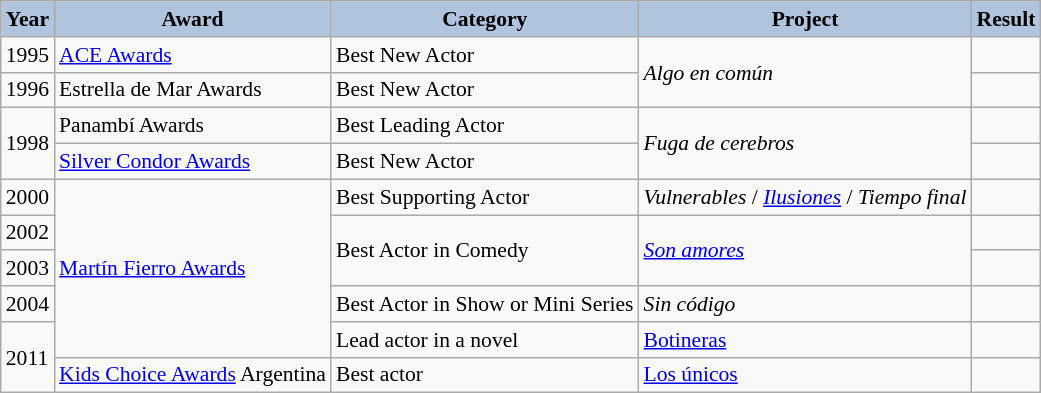<table class="wikitable" style="font-size:90%;">
<tr>
<th style="background:#B0C4DE;">Year</th>
<th style="background:#B0C4DE;">Award</th>
<th style="background:#B0C4DE;">Category</th>
<th style="background:#B0C4DE;">Project</th>
<th style="background:#B0C4DE;">Result</th>
</tr>
<tr>
<td>1995</td>
<td><a href='#'>ACE Awards</a></td>
<td>Best New Actor</td>
<td rowspan="2"><em>Algo en común</em></td>
<td></td>
</tr>
<tr>
<td>1996</td>
<td>Estrella de Mar Awards</td>
<td>Best New Actor</td>
<td></td>
</tr>
<tr>
<td rowspan="2">1998</td>
<td>Panambí Awards</td>
<td>Best Leading Actor</td>
<td rowspan="2"><em>Fuga de cerebros</em></td>
<td></td>
</tr>
<tr>
<td><a href='#'>Silver Condor Awards</a></td>
<td>Best New Actor</td>
<td></td>
</tr>
<tr>
<td>2000</td>
<td rowspan="5"><a href='#'>Martín Fierro Awards</a></td>
<td>Best Supporting Actor</td>
<td><em>Vulnerables</em> / <em><a href='#'>Ilusiones</a></em> / <em>Tiempo final</em></td>
<td></td>
</tr>
<tr>
<td>2002</td>
<td rowspan="2">Best Actor in Comedy</td>
<td rowspan="2"><em><a href='#'>Son amores</a></em></td>
<td></td>
</tr>
<tr>
<td>2003</td>
<td></td>
</tr>
<tr>
<td>2004</td>
<td>Best Actor in Show or Mini Series</td>
<td><em>Sin código</em></td>
<td></td>
</tr>
<tr>
<td rowspan="2">2011</td>
<td>Lead actor in a novel</td>
<td><a href='#'>Botineras</a></td>
<td></td>
</tr>
<tr>
<td><a href='#'>Kids Choice Awards</a> Argentina</td>
<td>Best actor</td>
<td><a href='#'>Los únicos</a></td>
<td></td>
</tr>
</table>
